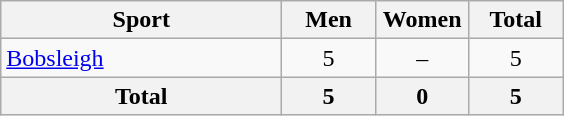<table class="wikitable sortable" style="text-align:center;">
<tr>
<th width=180>Sport</th>
<th width=55>Men</th>
<th width=55>Women</th>
<th width=55>Total</th>
</tr>
<tr>
<td align=left><a href='#'>Bobsleigh</a></td>
<td>5</td>
<td>–</td>
<td>5</td>
</tr>
<tr>
<th>Total</th>
<th>5</th>
<th>0</th>
<th>5</th>
</tr>
</table>
